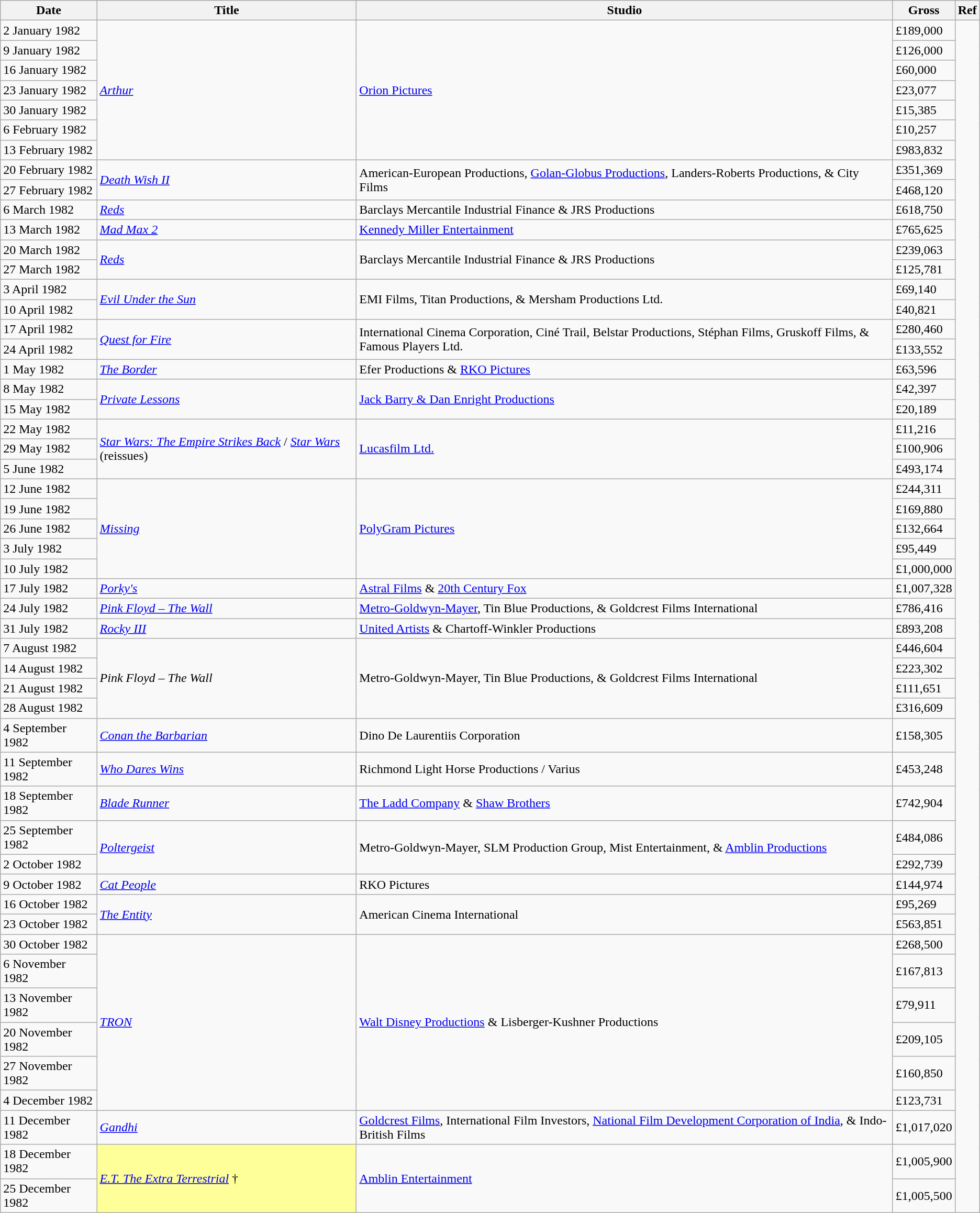<table class="wikitable sortable">
<tr>
<th>Date</th>
<th>Title</th>
<th>Studio</th>
<th>Gross</th>
<th>Ref</th>
</tr>
<tr>
<td>2 January 1982</td>
<td rowspan="7"><em><a href='#'>Arthur</a></em></td>
<td rowspan="7"><a href='#'>Orion Pictures</a></td>
<td>£189,000</td>
<td rowspan="52"></td>
</tr>
<tr>
<td>9 January 1982</td>
<td>£126,000</td>
</tr>
<tr>
<td>16 January 1982</td>
<td>£60,000</td>
</tr>
<tr>
<td>23 January 1982</td>
<td>£23,077</td>
</tr>
<tr>
<td>30 January 1982</td>
<td>£15,385</td>
</tr>
<tr>
<td>6 February 1982</td>
<td>£10,257</td>
</tr>
<tr>
<td>13 February 1982</td>
<td>£983,832</td>
</tr>
<tr>
<td>20 February 1982</td>
<td rowspan="2"><em><a href='#'>Death Wish II</a></em></td>
<td rowspan="2">American-European Productions, <a href='#'>Golan-Globus Productions</a>, Landers-Roberts Productions, & City Films</td>
<td>£351,369</td>
</tr>
<tr>
<td>27 February 1982</td>
<td>£468,120</td>
</tr>
<tr>
<td>6 March 1982</td>
<td><em><a href='#'>Reds</a></em></td>
<td>Barclays Mercantile Industrial Finance & JRS Productions</td>
<td>£618,750</td>
</tr>
<tr>
<td>13 March 1982</td>
<td><em><a href='#'>Mad Max 2</a></em></td>
<td><a href='#'>Kennedy Miller Entertainment</a></td>
<td>£765,625</td>
</tr>
<tr>
<td>20 March 1982</td>
<td rowspan="2"><em><a href='#'>Reds</a></em></td>
<td rowspan="2">Barclays Mercantile Industrial Finance & JRS Productions</td>
<td>£239,063</td>
</tr>
<tr>
<td>27 March 1982</td>
<td>£125,781</td>
</tr>
<tr>
<td>3 April 1982</td>
<td rowspan="2"><em><a href='#'>Evil Under the Sun</a></em></td>
<td rowspan="2">EMI Films, Titan Productions, & Mersham Productions Ltd.</td>
<td>£69,140</td>
</tr>
<tr>
<td>10 April 1982</td>
<td>£40,821</td>
</tr>
<tr>
<td>17 April 1982</td>
<td rowspan="2"><em><a href='#'>Quest for Fire</a></em></td>
<td rowspan="2">International Cinema Corporation, Ciné Trail, Belstar Productions, Stéphan Films, Gruskoff Films, & Famous Players Ltd.</td>
<td>£280,460</td>
</tr>
<tr>
<td>24 April 1982</td>
<td>£133,552</td>
</tr>
<tr>
<td>1 May 1982</td>
<td><em><a href='#'>The Border</a></em></td>
<td>Efer Productions & <a href='#'>RKO Pictures</a></td>
<td>£63,596</td>
</tr>
<tr>
<td>8 May 1982</td>
<td rowspan="2"><em><a href='#'>Private Lessons</a></em></td>
<td rowspan="2"><a href='#'>Jack Barry & Dan Enright Productions</a></td>
<td>£42,397</td>
</tr>
<tr>
<td>15 May 1982</td>
<td>£20,189</td>
</tr>
<tr>
<td>22 May 1982</td>
<td rowspan="3"><em><a href='#'>Star Wars: The Empire Strikes Back</a></em> / <a href='#'><em>Star Wars</em></a> (reissues)</td>
<td rowspan="3"><a href='#'>Lucasfilm Ltd.</a></td>
<td>£11,216</td>
</tr>
<tr>
<td>29 May 1982</td>
<td>£100,906</td>
</tr>
<tr>
<td>5 June 1982</td>
<td>£493,174</td>
</tr>
<tr>
<td>12 June 1982</td>
<td rowspan="5"><em><a href='#'>Missing</a></em></td>
<td rowspan="5"><a href='#'>PolyGram Pictures</a></td>
<td>£244,311</td>
</tr>
<tr>
<td>19 June 1982</td>
<td>£169,880</td>
</tr>
<tr>
<td>26 June 1982</td>
<td>£132,664</td>
</tr>
<tr>
<td>3 July 1982</td>
<td>£95,449</td>
</tr>
<tr>
<td>10 July 1982</td>
<td>£1,000,000</td>
</tr>
<tr>
<td>17 July 1982</td>
<td><em><a href='#'>Porky's</a></em></td>
<td><a href='#'>Astral Films</a> & <a href='#'>20th Century Fox</a></td>
<td>£1,007,328</td>
</tr>
<tr>
<td>24 July 1982</td>
<td><em><a href='#'>Pink Floyd – The Wall</a></em></td>
<td><a href='#'>Metro-Goldwyn-Mayer</a>, Tin Blue Productions, & Goldcrest Films International</td>
<td>£786,416</td>
</tr>
<tr>
<td>31 July 1982</td>
<td><em><a href='#'>Rocky III</a></em></td>
<td><a href='#'>United Artists</a> & Chartoff-Winkler Productions</td>
<td>£893,208</td>
</tr>
<tr>
<td>7 August 1982</td>
<td rowspan="4"><em>Pink Floyd – The Wall</em></td>
<td rowspan="4">Metro-Goldwyn-Mayer, Tin Blue Productions, & Goldcrest Films International</td>
<td>£446,604</td>
</tr>
<tr>
<td>14 August 1982</td>
<td>£223,302</td>
</tr>
<tr>
<td>21 August 1982</td>
<td>£111,651</td>
</tr>
<tr>
<td>28 August 1982</td>
<td>£316,609</td>
</tr>
<tr>
<td>4 September 1982</td>
<td><a href='#'><em>Conan the Barbarian</em></a></td>
<td>Dino De Laurentiis Corporation</td>
<td>£158,305</td>
</tr>
<tr>
<td>11 September 1982</td>
<td><em><a href='#'>Who Dares Wins</a></em></td>
<td>Richmond Light Horse Productions / Varius</td>
<td>£453,248</td>
</tr>
<tr>
<td>18 September 1982</td>
<td><em><a href='#'>Blade Runner</a></em></td>
<td><a href='#'>The Ladd Company</a> & <a href='#'>Shaw Brothers</a></td>
<td>£742,904</td>
</tr>
<tr>
<td>25 September 1982</td>
<td rowspan="2"><em><a href='#'>Poltergeist</a></em></td>
<td rowspan="2">Metro-Goldwyn-Mayer, SLM Production Group, Mist Entertainment, & <a href='#'>Amblin Productions</a></td>
<td>£484,086</td>
</tr>
<tr>
<td>2 October 1982</td>
<td>£292,739</td>
</tr>
<tr>
<td>9 October 1982</td>
<td><em><a href='#'>Cat People</a></em></td>
<td>RKO Pictures</td>
<td>£144,974</td>
</tr>
<tr>
<td>16 October 1982</td>
<td rowspan="2"><em><a href='#'>The Entity</a></em></td>
<td rowspan="2">American Cinema International</td>
<td>£95,269</td>
</tr>
<tr>
<td>23 October 1982</td>
<td>£563,851</td>
</tr>
<tr>
<td>30 October 1982</td>
<td rowspan="6"><em><a href='#'>TRON</a></em></td>
<td rowspan="6"><a href='#'>Walt Disney Productions</a> & Lisberger-Kushner Productions</td>
<td>£268,500</td>
</tr>
<tr>
<td>6 November 1982</td>
<td>£167,813</td>
</tr>
<tr>
<td>13 November 1982</td>
<td>£79,911</td>
</tr>
<tr>
<td>20 November 1982</td>
<td>£209,105</td>
</tr>
<tr>
<td>27 November 1982</td>
<td>£160,850</td>
</tr>
<tr>
<td>4 December 1982</td>
<td>£123,731</td>
</tr>
<tr>
<td>11 December 1982</td>
<td><em><a href='#'>Gandhi</a></em></td>
<td><a href='#'>Goldcrest Films</a>, International Film Investors, <a href='#'>National Film Development Corporation of India</a>, & Indo-British Films</td>
<td>£1,017,020</td>
</tr>
<tr>
<td>18 December 1982</td>
<td rowspan="2" style="background-color:#FFFF99"><em><a href='#'>E.T. The Extra Terrestrial</a></em> †</td>
<td rowspan="2"><a href='#'>Amblin Entertainment</a></td>
<td>£1,005,900</td>
</tr>
<tr>
<td>25 December 1982</td>
<td>£1,005,500</td>
</tr>
</table>
